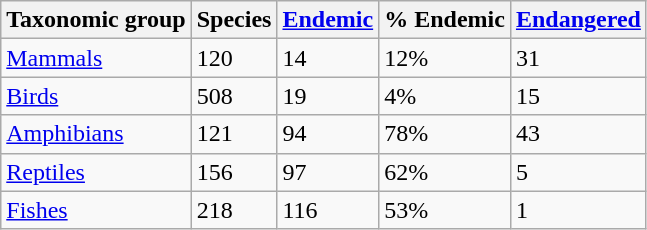<table class="wikitable sortable">
<tr>
<th>Taxonomic group</th>
<th>Species</th>
<th><a href='#'>Endemic</a></th>
<th>% Endemic</th>
<th><a href='#'>Endangered</a></th>
</tr>
<tr>
<td><a href='#'>Mammals</a></td>
<td>120</td>
<td>14</td>
<td>12%</td>
<td>31</td>
</tr>
<tr>
<td><a href='#'>Birds</a></td>
<td>508</td>
<td>19</td>
<td>4%</td>
<td>15</td>
</tr>
<tr>
<td><a href='#'>Amphibians</a></td>
<td>121</td>
<td>94</td>
<td>78%</td>
<td>43</td>
</tr>
<tr>
<td><a href='#'>Reptiles</a></td>
<td>156</td>
<td>97</td>
<td>62%</td>
<td>5</td>
</tr>
<tr>
<td><a href='#'>Fishes</a></td>
<td>218</td>
<td>116</td>
<td>53%</td>
<td>1</td>
</tr>
</table>
